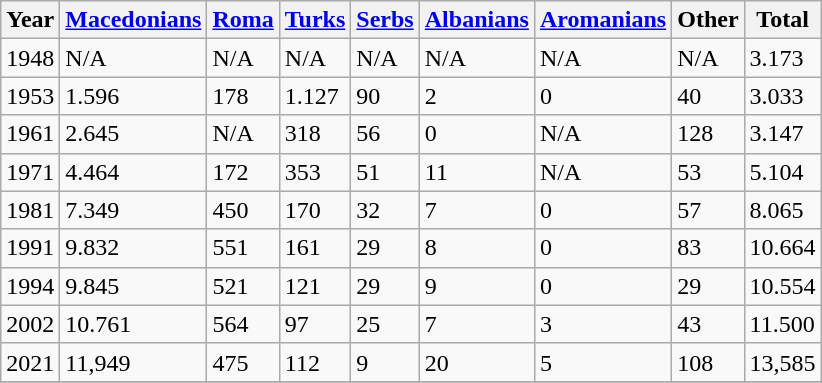<table class="wikitable sortable">
<tr>
<th>Year</th>
<th><a href='#'>Macedonians</a></th>
<th><a href='#'>Roma</a></th>
<th><a href='#'>Turks</a></th>
<th><a href='#'>Serbs</a></th>
<th><a href='#'>Albanians</a></th>
<th><a href='#'>Aromanians</a></th>
<th>Other</th>
<th>Total</th>
</tr>
<tr>
<td>1948</td>
<td>N/A</td>
<td>N/A</td>
<td>N/A</td>
<td>N/A</td>
<td>N/A</td>
<td>N/A</td>
<td>N/A</td>
<td>3.173</td>
</tr>
<tr>
<td>1953</td>
<td>1.596</td>
<td>178</td>
<td>1.127</td>
<td>90</td>
<td>2</td>
<td>0</td>
<td>40</td>
<td>3.033</td>
</tr>
<tr>
<td>1961</td>
<td>2.645</td>
<td>N/A</td>
<td>318</td>
<td>56</td>
<td>0</td>
<td>N/A</td>
<td>128</td>
<td>3.147</td>
</tr>
<tr>
<td>1971</td>
<td>4.464</td>
<td>172</td>
<td>353</td>
<td>51</td>
<td>11</td>
<td>N/A</td>
<td>53</td>
<td>5.104</td>
</tr>
<tr>
<td>1981</td>
<td>7.349</td>
<td>450</td>
<td>170</td>
<td>32</td>
<td>7</td>
<td>0</td>
<td>57</td>
<td>8.065</td>
</tr>
<tr>
<td>1991</td>
<td>9.832</td>
<td>551</td>
<td>161</td>
<td>29</td>
<td>8</td>
<td>0</td>
<td>83</td>
<td>10.664</td>
</tr>
<tr>
<td>1994</td>
<td>9.845</td>
<td>521</td>
<td>121</td>
<td>29</td>
<td>9</td>
<td>0</td>
<td>29</td>
<td>10.554</td>
</tr>
<tr>
<td>2002</td>
<td>10.761</td>
<td>564</td>
<td>97</td>
<td>25</td>
<td>7</td>
<td>3</td>
<td>43</td>
<td>11.500</td>
</tr>
<tr>
<td>2021</td>
<td>11,949</td>
<td>475</td>
<td>112</td>
<td>9</td>
<td>20</td>
<td>5</td>
<td>108</td>
<td>13,585</td>
</tr>
<tr>
</tr>
</table>
